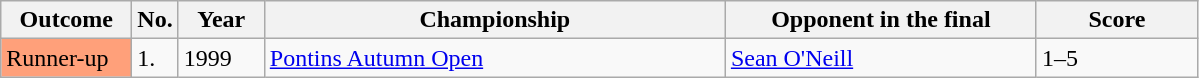<table class="sortable wikitable">
<tr>
<th width="80">Outcome</th>
<th width="20">No.</th>
<th width="50">Year</th>
<th width="300">Championship</th>
<th width="200">Opponent in the final</th>
<th width="100">Score</th>
</tr>
<tr>
<td style="background:#ffa07a;">Runner-up</td>
<td>1.</td>
<td>1999</td>
<td><a href='#'>Pontins Autumn Open</a></td>
<td> <a href='#'>Sean O'Neill</a></td>
<td>1–5</td>
</tr>
</table>
